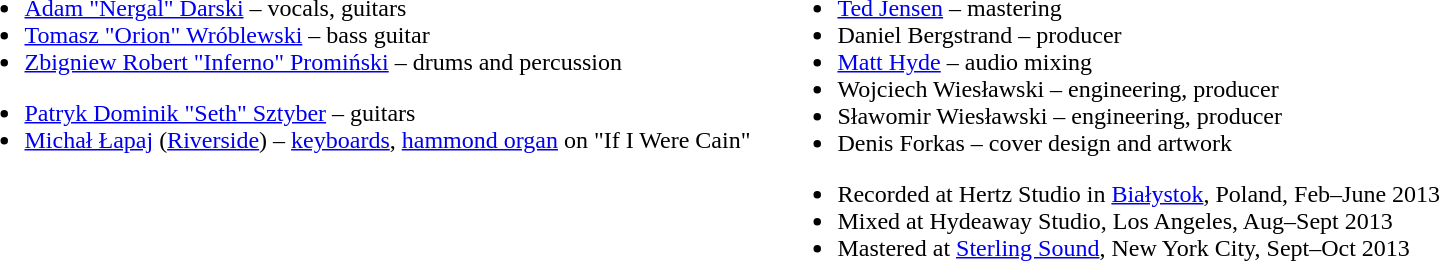<table>
<tr>
<td valign="top"><br><ul><li><a href='#'>Adam "Nergal" Darski</a> – vocals, guitars</li><li><a href='#'>Tomasz "Orion" Wróblewski</a> – bass guitar</li><li><a href='#'>Zbigniew Robert "Inferno" Promiński</a> – drums and percussion</li></ul><ul><li><a href='#'>Patryk Dominik "Seth" Sztyber</a> – guitars</li><li><a href='#'>Michał Łapaj</a> (<a href='#'>Riverside</a>) – <a href='#'>keyboards</a>, <a href='#'>hammond organ</a> on "If I Were Cain"</li></ul></td>
<td width="10"></td>
<td valign="top"><br><ul><li><a href='#'>Ted Jensen</a> – mastering</li><li>Daniel Bergstrand – producer</li><li><a href='#'>Matt Hyde</a> – audio mixing</li><li>Wojciech Wiesławski – engineering, producer</li><li>Sławomir Wiesławski – engineering, producer</li><li>Denis Forkas – cover design and artwork</li></ul><ul><li>Recorded at Hertz Studio in <a href='#'>Białystok</a>, Poland, Feb–June 2013</li><li>Mixed at Hydeaway Studio, Los Angeles, Aug–Sept 2013</li><li>Mastered at <a href='#'>Sterling Sound</a>, New York City, Sept–Oct 2013</li></ul></td>
</tr>
</table>
